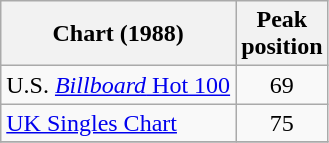<table class="wikitable">
<tr>
<th>Chart (1988)</th>
<th>Peak<br>position</th>
</tr>
<tr>
<td>U.S. <a href='#'><em>Billboard</em> Hot 100</a></td>
<td align="center">69</td>
</tr>
<tr>
<td><a href='#'>UK Singles Chart</a></td>
<td align="center">75</td>
</tr>
<tr>
</tr>
</table>
